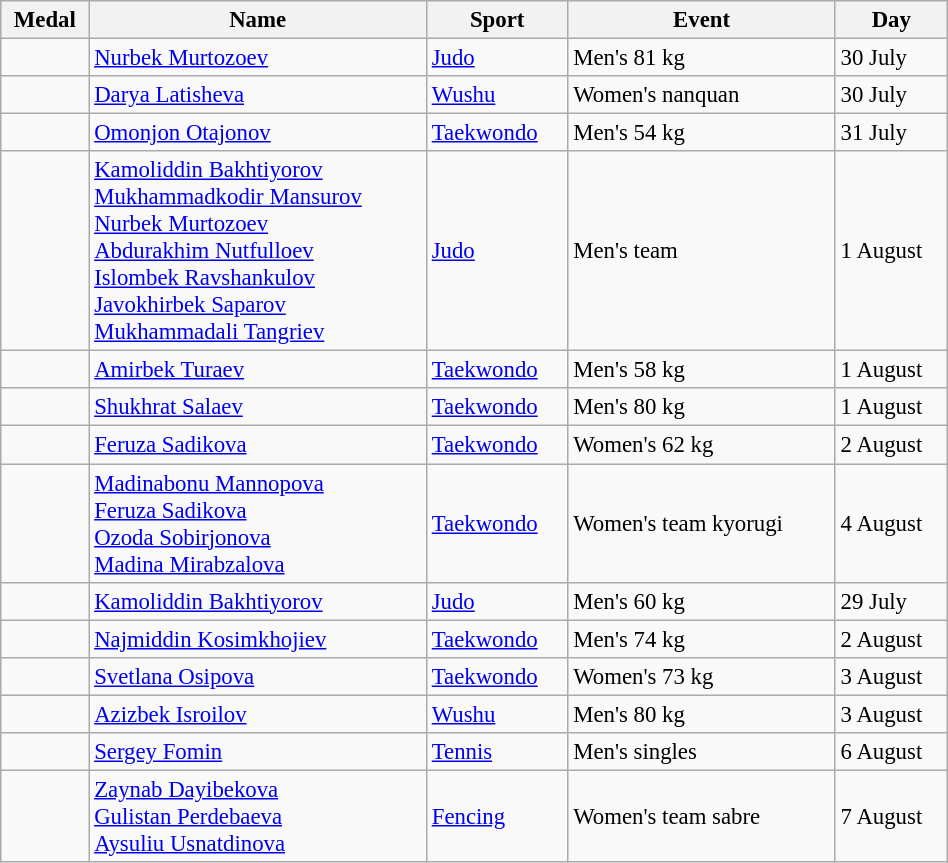<table class="wikitable sortable" style="font-size: 95%; width:50%">
<tr>
<th>Medal</th>
<th>Name</th>
<th>Sport</th>
<th>Event</th>
<th>Day</th>
</tr>
<tr>
<td></td>
<td><a href='#'>Nurbek Murtozoev</a></td>
<td><a href='#'>Judo</a></td>
<td>Men's 81 kg</td>
<td>30 July</td>
</tr>
<tr>
<td></td>
<td><a href='#'>Darya Latisheva</a></td>
<td><a href='#'>Wushu</a></td>
<td>Women's nanquan</td>
<td>30 July</td>
</tr>
<tr>
<td></td>
<td><a href='#'>Omonjon Otajonov</a></td>
<td><a href='#'>Taekwondo</a></td>
<td>Men's 54 kg</td>
<td>31 July</td>
</tr>
<tr>
<td></td>
<td><a href='#'>Kamoliddin Bakhtiyorov</a><br><a href='#'>Mukhammadkodir Mansurov</a><br><a href='#'>Nurbek Murtozoev</a><br><a href='#'>Abdurakhim Nutfulloev</a><br><a href='#'>Islombek Ravshankulov</a><br><a href='#'>Javokhirbek Saparov</a><br><a href='#'>Mukhammadali Tangriev</a></td>
<td><a href='#'>Judo</a></td>
<td>Men's team</td>
<td>1 August</td>
</tr>
<tr>
<td></td>
<td><a href='#'>Amirbek Turaev</a></td>
<td><a href='#'>Taekwondo</a></td>
<td>Men's 58 kg</td>
<td>1 August</td>
</tr>
<tr>
<td></td>
<td><a href='#'>Shukhrat Salaev</a></td>
<td><a href='#'>Taekwondo</a></td>
<td>Men's 80 kg</td>
<td>1 August</td>
</tr>
<tr>
<td></td>
<td><a href='#'>Feruza Sadikova</a></td>
<td><a href='#'>Taekwondo</a></td>
<td>Women's 62 kg</td>
<td>2 August</td>
</tr>
<tr>
<td></td>
<td><a href='#'>Madinabonu Mannopova</a><br><a href='#'>Feruza Sadikova</a><br><a href='#'>Ozoda Sobirjonova</a><br><a href='#'>Madina Mirabzalova</a></td>
<td><a href='#'>Taekwondo</a></td>
<td>Women's team kyorugi</td>
<td>4 August</td>
</tr>
<tr>
<td></td>
<td><a href='#'>Kamoliddin Bakhtiyorov</a></td>
<td><a href='#'>Judo</a></td>
<td>Men's 60 kg</td>
<td>29 July</td>
</tr>
<tr>
<td></td>
<td><a href='#'>Najmiddin Kosimkhojiev</a></td>
<td><a href='#'>Taekwondo</a></td>
<td>Men's 74 kg</td>
<td>2 August</td>
</tr>
<tr>
<td></td>
<td><a href='#'>Svetlana Osipova</a></td>
<td><a href='#'>Taekwondo</a></td>
<td>Women's 73 kg</td>
<td>3 August</td>
</tr>
<tr>
<td></td>
<td><a href='#'>Azizbek Isroilov</a></td>
<td><a href='#'>Wushu</a></td>
<td>Men's 80 kg</td>
<td>3 August</td>
</tr>
<tr>
<td></td>
<td><a href='#'>Sergey Fomin</a></td>
<td><a href='#'>Tennis</a></td>
<td>Men's singles</td>
<td>6  August</td>
</tr>
<tr>
<td></td>
<td><a href='#'>Zaynab Dayibekova</a><br><a href='#'>Gulistan Perdebaeva</a><br><a href='#'>Aysuliu Usnatdinova</a></td>
<td><a href='#'>Fencing</a></td>
<td>Women's team sabre</td>
<td>7 August</td>
</tr>
</table>
